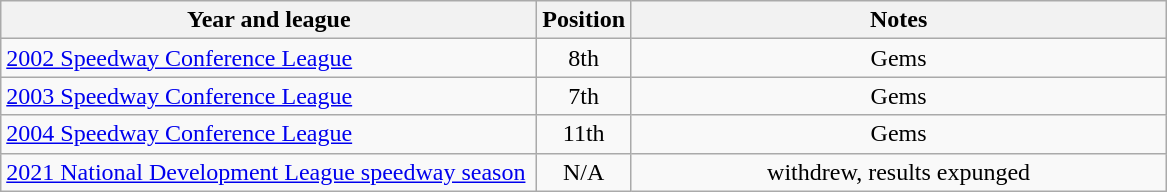<table class="wikitable">
<tr>
<th width=350>Year and league</th>
<th width=50>Position</th>
<th width=350>Notes</th>
</tr>
<tr align=center>
<td align="left"><a href='#'>2002 Speedway Conference League</a></td>
<td>8th</td>
<td>Gems</td>
</tr>
<tr align=center>
<td align="left"><a href='#'>2003 Speedway Conference League</a></td>
<td>7th</td>
<td>Gems</td>
</tr>
<tr align=center>
<td align="left"><a href='#'>2004 Speedway Conference League</a></td>
<td>11th</td>
<td>Gems</td>
</tr>
<tr align=center>
<td align="left"><a href='#'>2021 National Development League speedway season</a></td>
<td>N/A</td>
<td>withdrew, results expunged</td>
</tr>
</table>
